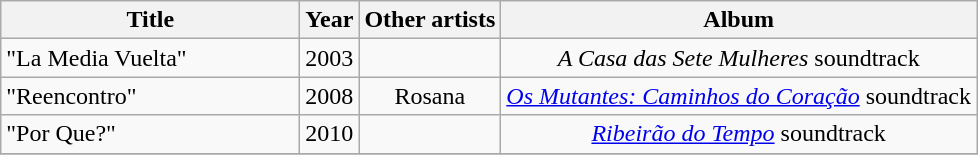<table class="wikitable">
<tr>
<th style="width:12em;">Title</th>
<th>Year</th>
<th>Other artists</th>
<th>Album</th>
</tr>
<tr>
<td>"La Media Vuelta"</td>
<td>2003</td>
<td></td>
<td align="center"><em>A Casa das Sete Mulheres</em> soundtrack</td>
</tr>
<tr>
<td>"Reencontro"</td>
<td>2008</td>
<td align="center">Rosana</td>
<td align="center"><em><a href='#'>Os Mutantes: Caminhos do Coração</a></em> soundtrack</td>
</tr>
<tr>
<td>"Por Que?"</td>
<td>2010</td>
<td></td>
<td align="center"><em><a href='#'>Ribeirão do Tempo</a></em> soundtrack</td>
</tr>
<tr>
</tr>
</table>
